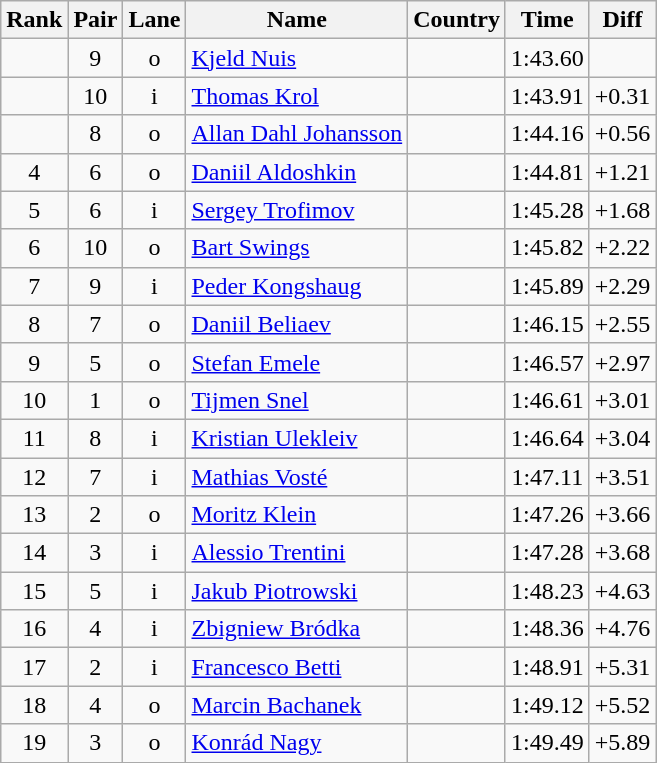<table class="wikitable sortable" style="text-align:center">
<tr>
<th>Rank</th>
<th>Pair</th>
<th>Lane</th>
<th>Name</th>
<th>Country</th>
<th>Time</th>
<th>Diff</th>
</tr>
<tr>
<td></td>
<td>9</td>
<td>o</td>
<td align=left><a href='#'>Kjeld Nuis</a></td>
<td align=left></td>
<td>1:43.60</td>
<td></td>
</tr>
<tr>
<td></td>
<td>10</td>
<td>i</td>
<td align=left><a href='#'>Thomas Krol</a></td>
<td align=left></td>
<td>1:43.91</td>
<td>+0.31</td>
</tr>
<tr>
<td></td>
<td>8</td>
<td>o</td>
<td align=left><a href='#'>Allan Dahl Johansson</a></td>
<td align=left></td>
<td>1:44.16</td>
<td>+0.56</td>
</tr>
<tr>
<td>4</td>
<td>6</td>
<td>o</td>
<td align=left><a href='#'>Daniil Aldoshkin</a></td>
<td align=left></td>
<td>1:44.81</td>
<td>+1.21</td>
</tr>
<tr>
<td>5</td>
<td>6</td>
<td>i</td>
<td align=left><a href='#'>Sergey Trofimov</a></td>
<td align=left></td>
<td>1:45.28</td>
<td>+1.68</td>
</tr>
<tr>
<td>6</td>
<td>10</td>
<td>o</td>
<td align=left><a href='#'>Bart Swings</a></td>
<td align=left></td>
<td>1:45.82</td>
<td>+2.22</td>
</tr>
<tr>
<td>7</td>
<td>9</td>
<td>i</td>
<td align=left><a href='#'>Peder Kongshaug</a></td>
<td align=left></td>
<td>1:45.89</td>
<td>+2.29</td>
</tr>
<tr>
<td>8</td>
<td>7</td>
<td>o</td>
<td align=left><a href='#'>Daniil Beliaev</a></td>
<td align=left></td>
<td>1:46.15</td>
<td>+2.55</td>
</tr>
<tr>
<td>9</td>
<td>5</td>
<td>o</td>
<td align=left><a href='#'>Stefan Emele</a></td>
<td align=left></td>
<td>1:46.57</td>
<td>+2.97</td>
</tr>
<tr>
<td>10</td>
<td>1</td>
<td>o</td>
<td align=left><a href='#'>Tijmen Snel</a></td>
<td align=left></td>
<td>1:46.61</td>
<td>+3.01</td>
</tr>
<tr>
<td>11</td>
<td>8</td>
<td>i</td>
<td align=left><a href='#'>Kristian Ulekleiv</a></td>
<td align=left></td>
<td>1:46.64</td>
<td>+3.04</td>
</tr>
<tr>
<td>12</td>
<td>7</td>
<td>i</td>
<td align=left><a href='#'>Mathias Vosté</a></td>
<td align=left></td>
<td>1:47.11</td>
<td>+3.51</td>
</tr>
<tr>
<td>13</td>
<td>2</td>
<td>o</td>
<td align=left><a href='#'>Moritz Klein</a></td>
<td align=left></td>
<td>1:47.26</td>
<td>+3.66</td>
</tr>
<tr>
<td>14</td>
<td>3</td>
<td>i</td>
<td align=left><a href='#'>Alessio Trentini</a></td>
<td align=left></td>
<td>1:47.28</td>
<td>+3.68</td>
</tr>
<tr>
<td>15</td>
<td>5</td>
<td>i</td>
<td align=left><a href='#'>Jakub Piotrowski</a></td>
<td align=left></td>
<td>1:48.23</td>
<td>+4.63</td>
</tr>
<tr>
<td>16</td>
<td>4</td>
<td>i</td>
<td align=left><a href='#'>Zbigniew Bródka</a></td>
<td align=left></td>
<td>1:48.36</td>
<td>+4.76</td>
</tr>
<tr>
<td>17</td>
<td>2</td>
<td>i</td>
<td align=left><a href='#'>Francesco Betti</a></td>
<td align=left></td>
<td>1:48.91</td>
<td>+5.31</td>
</tr>
<tr>
<td>18</td>
<td>4</td>
<td>o</td>
<td align=left><a href='#'>Marcin Bachanek</a></td>
<td align=left></td>
<td>1:49.12</td>
<td>+5.52</td>
</tr>
<tr>
<td>19</td>
<td>3</td>
<td>o</td>
<td align=left><a href='#'>Konrád Nagy</a></td>
<td align=left></td>
<td>1:49.49</td>
<td>+5.89</td>
</tr>
</table>
